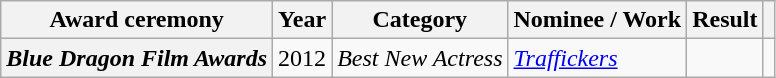<table class="wikitable plainrowheaders sortable">
<tr>
<th scope="col">Award ceremony</th>
<th scope="col">Year</th>
<th scope="col">Category</th>
<th scope="col">Nominee / Work</th>
<th scope="col">Result</th>
<th scope="col" class="unsortable"></th>
</tr>
<tr>
<th scope="row"><em>Blue Dragon Film Awards</em></th>
<td>2012</td>
<td><em>Best New Actress</em></td>
<td><em><a href='#'>Traffickers</a></em></td>
<td></td>
<td></td>
</tr>
</table>
